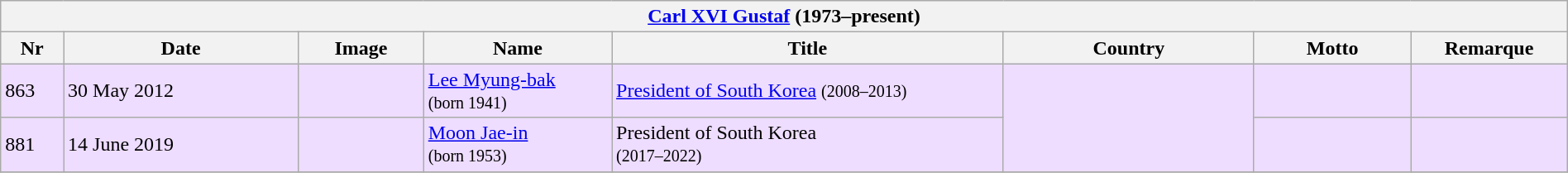<table class="wikitable" width=100%>
<tr>
<th colspan=8><a href='#'>Carl XVI Gustaf</a> (1973–present)</th>
</tr>
<tr>
<th width=4%>Nr</th>
<th width=15%>Date</th>
<th width=8%>Image</th>
<th width=12%>Name</th>
<th>Title</th>
<th width=16%>Country</th>
<th width=10%>Motto</th>
<th width=10%>Remarque</th>
</tr>
<tr bgcolor="#EEDDFF">
<td>863</td>
<td>30 May 2012</td>
<td></td>
<td><a href='#'>Lee Myung-bak</a><br><small>(born 1941)</small></td>
<td><a href='#'>President of South Korea</a> <small>(2008–2013)</small></td>
<td rowspan="2"></td>
<td></td>
<td></td>
</tr>
<tr bgcolor="#EEDDFF">
<td>881</td>
<td>14 June 2019</td>
<td></td>
<td><a href='#'>Moon Jae-in</a><br><small>(born 1953)</small></td>
<td>President of South Korea<br><small>(2017–2022)</small></td>
<td></td>
<td></td>
</tr>
<tr>
</tr>
</table>
